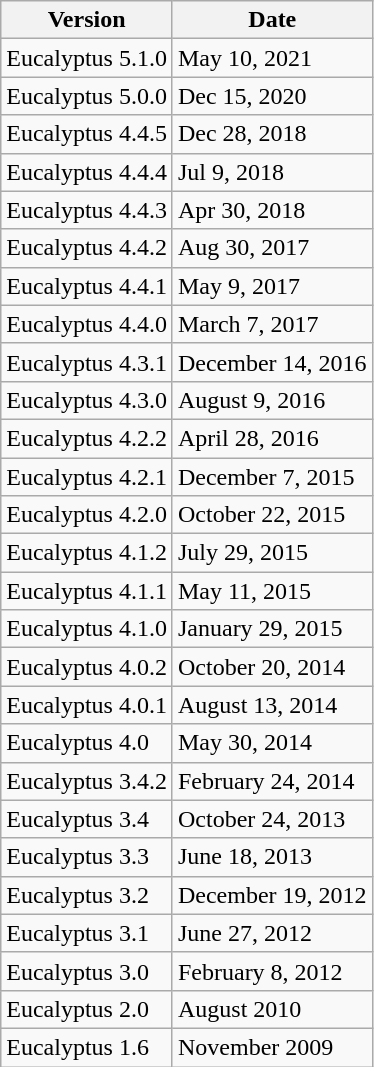<table class="wikitable">
<tr>
<th>Version</th>
<th>Date</th>
</tr>
<tr>
<td>Eucalyptus 5.1.0</td>
<td>May 10, 2021</td>
</tr>
<tr>
<td>Eucalyptus 5.0.0</td>
<td>Dec 15, 2020</td>
</tr>
<tr>
<td>Eucalyptus 4.4.5</td>
<td>Dec 28, 2018</td>
</tr>
<tr>
<td>Eucalyptus 4.4.4</td>
<td>Jul 9, 2018</td>
</tr>
<tr>
<td>Eucalyptus 4.4.3</td>
<td>Apr 30, 2018</td>
</tr>
<tr>
<td>Eucalyptus 4.4.2</td>
<td>Aug 30, 2017</td>
</tr>
<tr>
<td>Eucalyptus 4.4.1</td>
<td>May 9, 2017</td>
</tr>
<tr>
<td>Eucalyptus 4.4.0</td>
<td>March 7, 2017</td>
</tr>
<tr>
<td>Eucalyptus 4.3.1</td>
<td>December 14, 2016</td>
</tr>
<tr>
<td>Eucalyptus 4.3.0</td>
<td>August 9, 2016</td>
</tr>
<tr>
<td>Eucalyptus 4.2.2</td>
<td>April 28, 2016</td>
</tr>
<tr>
<td>Eucalyptus 4.2.1</td>
<td>December 7, 2015</td>
</tr>
<tr>
<td>Eucalyptus 4.2.0</td>
<td>October 22, 2015</td>
</tr>
<tr>
<td>Eucalyptus 4.1.2</td>
<td>July 29, 2015</td>
</tr>
<tr>
<td>Eucalyptus 4.1.1</td>
<td>May 11, 2015</td>
</tr>
<tr>
<td>Eucalyptus 4.1.0</td>
<td>January 29, 2015</td>
</tr>
<tr>
<td>Eucalyptus 4.0.2</td>
<td>October 20, 2014</td>
</tr>
<tr>
<td>Eucalyptus 4.0.1</td>
<td>August 13, 2014</td>
</tr>
<tr>
<td>Eucalyptus 4.0</td>
<td>May 30, 2014</td>
</tr>
<tr>
<td>Eucalyptus 3.4.2</td>
<td>February 24, 2014</td>
</tr>
<tr>
<td>Eucalyptus 3.4</td>
<td>October 24, 2013</td>
</tr>
<tr>
<td>Eucalyptus 3.3</td>
<td>June 18, 2013</td>
</tr>
<tr>
<td>Eucalyptus 3.2</td>
<td>December 19, 2012</td>
</tr>
<tr>
<td>Eucalyptus 3.1</td>
<td>June 27, 2012</td>
</tr>
<tr>
<td>Eucalyptus 3.0</td>
<td>February 8, 2012</td>
</tr>
<tr>
<td>Eucalyptus 2.0</td>
<td>August 2010</td>
</tr>
<tr>
<td>Eucalyptus 1.6</td>
<td>November 2009</td>
</tr>
</table>
